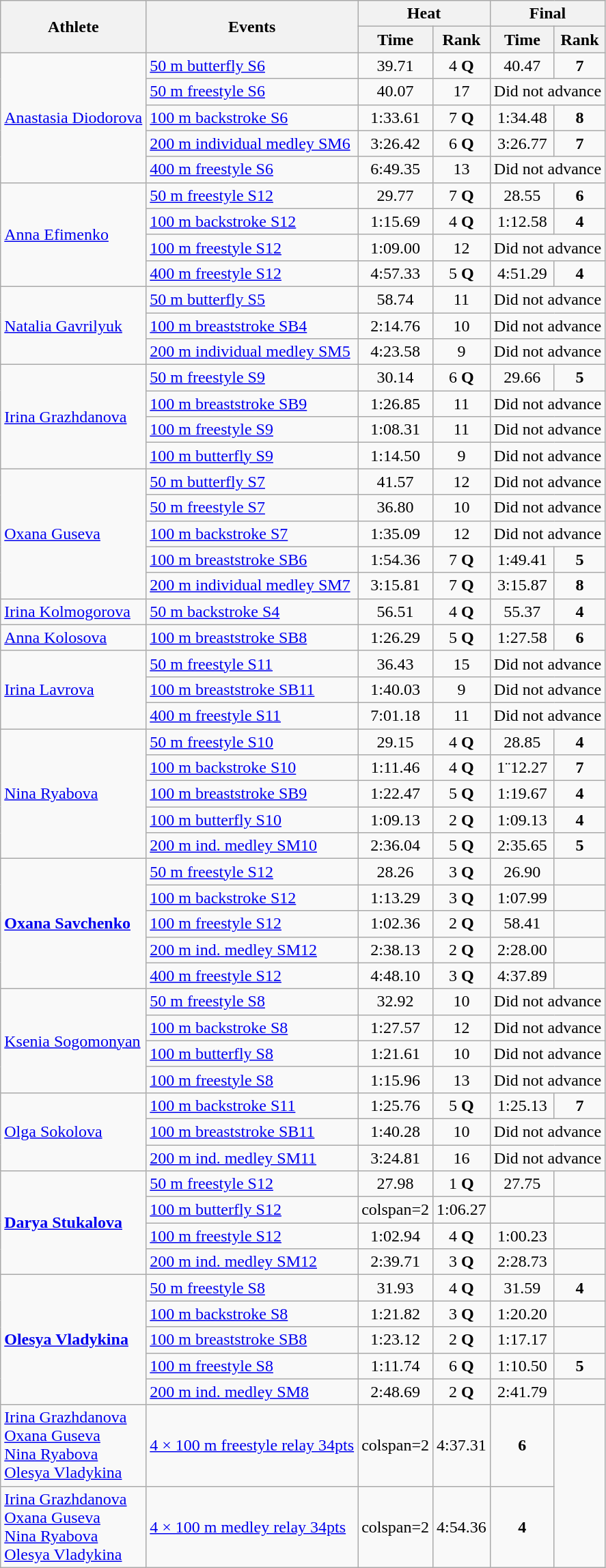<table class=wikitable>
<tr>
<th rowspan="2">Athlete</th>
<th rowspan="2">Events</th>
<th colspan="2">Heat</th>
<th colspan="2">Final</th>
</tr>
<tr>
<th>Time</th>
<th>Rank</th>
<th>Time</th>
<th>Rank</th>
</tr>
<tr>
<td rowspan=5><a href='#'>Anastasia Diodorova</a></td>
<td><a href='#'>50 m butterfly S6</a></td>
<td align="center">39.71</td>
<td align="center">4 <strong>Q</strong></td>
<td align="center">40.47</td>
<td align="center"><strong>7</strong></td>
</tr>
<tr>
<td><a href='#'>50 m freestyle S6</a></td>
<td align="center">40.07</td>
<td align="center">17</td>
<td align="center" colspan=2>Did not advance</td>
</tr>
<tr>
<td><a href='#'>100 m backstroke S6</a></td>
<td align="center">1:33.61</td>
<td align="center">7 <strong>Q</strong></td>
<td align="center">1:34.48</td>
<td align="center"><strong>8</strong></td>
</tr>
<tr>
<td><a href='#'>200 m individual medley SM6</a></td>
<td align="center">3:26.42</td>
<td align="center">6 <strong>Q</strong></td>
<td align="center">3:26.77</td>
<td align="center"><strong>7</strong></td>
</tr>
<tr>
<td><a href='#'>400 m freestyle S6</a></td>
<td align="center">6:49.35</td>
<td align="center">13</td>
<td align="center" colspan=2>Did not advance</td>
</tr>
<tr>
<td rowspan=4><a href='#'>Anna Efimenko</a></td>
<td><a href='#'>50 m freestyle S12</a></td>
<td align="center">29.77</td>
<td align="center">7 <strong>Q</strong></td>
<td align="center">28.55</td>
<td align="center"><strong>6</strong></td>
</tr>
<tr>
<td><a href='#'>100 m backstroke S12</a></td>
<td align="center">1:15.69</td>
<td align="center">4 <strong>Q</strong></td>
<td align="center">1:12.58</td>
<td align="center"><strong>4</strong></td>
</tr>
<tr>
<td><a href='#'>100 m freestyle S12</a></td>
<td align="center">1:09.00</td>
<td align="center">12</td>
<td align="center" colspan=2>Did not advance</td>
</tr>
<tr>
<td><a href='#'>400 m freestyle S12</a></td>
<td align="center">4:57.33</td>
<td align="center">5 <strong>Q</strong></td>
<td align="center">4:51.29</td>
<td align="center"><strong>4</strong></td>
</tr>
<tr>
<td rowspan=3><a href='#'>Natalia Gavrilyuk</a></td>
<td><a href='#'>50 m butterfly S5</a></td>
<td align="center">58.74</td>
<td align="center">11</td>
<td align="center" colspan=2>Did not advance</td>
</tr>
<tr>
<td><a href='#'>100 m breaststroke SB4</a></td>
<td align="center">2:14.76</td>
<td align="center">10</td>
<td align="center" colspan=2>Did not advance</td>
</tr>
<tr>
<td><a href='#'>200 m individual medley SM5</a></td>
<td align="center">4:23.58</td>
<td align="center">9</td>
<td align="center" colspan=2>Did not advance</td>
</tr>
<tr>
<td rowspan=4><a href='#'>Irina Grazhdanova</a></td>
<td><a href='#'>50 m freestyle S9</a></td>
<td align="center">30.14</td>
<td align="center">6 <strong>Q</strong></td>
<td align="center">29.66</td>
<td align="center"><strong>5</strong></td>
</tr>
<tr>
<td><a href='#'>100 m breaststroke SB9</a></td>
<td align="center">1:26.85</td>
<td align="center">11</td>
<td align="center" colspan=2>Did not advance</td>
</tr>
<tr>
<td><a href='#'>100 m freestyle S9</a></td>
<td align="center">1:08.31</td>
<td align="center">11</td>
<td align="center" colspan=2>Did not advance</td>
</tr>
<tr>
<td><a href='#'>100 m butterfly S9</a></td>
<td align="center">1:14.50</td>
<td align="center">9</td>
<td align="center" colspan=2>Did not advance</td>
</tr>
<tr>
<td rowspan=5><a href='#'>Oxana Guseva</a></td>
<td><a href='#'>50 m butterfly S7</a></td>
<td align="center">41.57</td>
<td align="center">12</td>
<td align="center" colspan=2>Did not advance</td>
</tr>
<tr>
<td><a href='#'>50 m freestyle S7</a></td>
<td align="center">36.80</td>
<td align="center">10</td>
<td align="center" colspan=2>Did not advance</td>
</tr>
<tr>
<td><a href='#'>100 m backstroke S7</a></td>
<td align="center">1:35.09</td>
<td align="center">12</td>
<td align="center" colspan=2>Did not advance</td>
</tr>
<tr>
<td><a href='#'>100 m breaststroke SB6</a></td>
<td align="center">1:54.36</td>
<td align="center">7 <strong>Q</strong></td>
<td align="center">1:49.41</td>
<td align="center"><strong>5</strong></td>
</tr>
<tr>
<td><a href='#'>200 m individual medley SM7</a></td>
<td align="center">3:15.81</td>
<td align="center">7 <strong>Q</strong></td>
<td align="center">3:15.87</td>
<td align="center"><strong>8</strong></td>
</tr>
<tr>
<td><a href='#'>Irina Kolmogorova</a></td>
<td><a href='#'>50 m backstroke S4</a></td>
<td align="center">56.51</td>
<td align="center">4 <strong>Q</strong></td>
<td align="center">55.37</td>
<td align="center"><strong>4</strong></td>
</tr>
<tr>
<td><a href='#'>Anna Kolosova</a></td>
<td><a href='#'>100 m breaststroke SB8</a></td>
<td align="center">1:26.29</td>
<td align="center">5 <strong>Q</strong></td>
<td align="center">1:27.58</td>
<td align="center"><strong>6</strong></td>
</tr>
<tr>
<td rowspan=3><a href='#'>Irina Lavrova</a></td>
<td><a href='#'>50 m freestyle S11</a></td>
<td align="center">36.43</td>
<td align="center">15</td>
<td align="center" colspan=2>Did not advance</td>
</tr>
<tr>
<td><a href='#'>100 m breaststroke SB11</a></td>
<td align="center">1:40.03</td>
<td align="center">9</td>
<td align="center" colspan=2>Did not advance</td>
</tr>
<tr>
<td><a href='#'>400 m freestyle S11</a></td>
<td align="center">7:01.18</td>
<td align="center">11</td>
<td align="center" colspan=2>Did not advance</td>
</tr>
<tr>
<td rowspan=5><a href='#'>Nina Ryabova</a></td>
<td><a href='#'>50 m freestyle S10</a></td>
<td align="center">29.15</td>
<td align="center">4 <strong>Q</strong></td>
<td align="center">28.85</td>
<td align="center"><strong>4</strong></td>
</tr>
<tr>
<td><a href='#'>100 m backstroke S10</a></td>
<td align="center">1:11.46</td>
<td align="center">4 <strong>Q</strong></td>
<td align="center">1¨12.27</td>
<td align="center"><strong>7</strong></td>
</tr>
<tr>
<td><a href='#'>100 m breaststroke SB9</a></td>
<td align="center">1:22.47</td>
<td align="center">5 <strong>Q</strong></td>
<td align="center">1:19.67</td>
<td align="center"><strong>4</strong></td>
</tr>
<tr>
<td><a href='#'>100 m butterfly S10</a></td>
<td align="center">1:09.13</td>
<td align="center">2 <strong>Q</strong></td>
<td align="center">1:09.13</td>
<td align="center"><strong>4</strong></td>
</tr>
<tr>
<td><a href='#'>200 m ind. medley SM10</a></td>
<td align="center">2:36.04</td>
<td align="center">5 <strong>Q</strong></td>
<td align="center">2:35.65</td>
<td align="center"><strong>5</strong></td>
</tr>
<tr>
<td rowspan=5><strong><a href='#'>Oxana Savchenko</a></strong></td>
<td><a href='#'>50 m freestyle S12</a></td>
<td align="center">28.26</td>
<td align="center">3 <strong>Q</strong></td>
<td align="center">26.90 <strong></strong></td>
<td align="center"></td>
</tr>
<tr>
<td><a href='#'>100 m backstroke S12</a></td>
<td align="center">1:13.29</td>
<td align="center">3 <strong>Q</strong></td>
<td align="center">1:07.99 <strong></strong></td>
<td align="center"></td>
</tr>
<tr>
<td><a href='#'>100 m freestyle S12</a></td>
<td align="center">1:02.36</td>
<td align="center">2 <strong>Q</strong></td>
<td align="center">58.41 <strong></strong></td>
<td align="center"></td>
</tr>
<tr>
<td><a href='#'>200 m ind. medley SM12</a></td>
<td align="center">2:38.13</td>
<td align="center">2 <strong>Q</strong></td>
<td align="center">2:28.00 <strong></strong></td>
<td align="center"></td>
</tr>
<tr>
<td><a href='#'>400 m freestyle S12</a></td>
<td align="center">4:48.10</td>
<td align="center">3 <strong>Q</strong></td>
<td align="center">4:37.89</td>
<td align="center"></td>
</tr>
<tr>
<td rowspan=4><a href='#'>Ksenia Sogomonyan</a></td>
<td><a href='#'>50 m freestyle S8</a></td>
<td align="center">32.92</td>
<td align="center">10</td>
<td align="center" colspan=2>Did not advance</td>
</tr>
<tr>
<td><a href='#'>100 m backstroke S8</a></td>
<td align="center">1:27.57</td>
<td align="center">12</td>
<td align="center" colspan=2>Did not advance</td>
</tr>
<tr>
<td><a href='#'>100 m butterfly S8</a></td>
<td align="center">1:21.61</td>
<td align="center">10</td>
<td align="center" colspan=2>Did not advance</td>
</tr>
<tr>
<td><a href='#'>100 m freestyle S8</a></td>
<td align="center">1:15.96</td>
<td align="center">13</td>
<td align="center" colspan=2>Did not advance</td>
</tr>
<tr>
<td rowspan=3><a href='#'>Olga Sokolova</a></td>
<td><a href='#'>100 m backstroke S11</a></td>
<td align="center">1:25.76</td>
<td align="center">5 <strong>Q</strong></td>
<td align="center">1:25.13</td>
<td align="center"><strong>7</strong></td>
</tr>
<tr>
<td><a href='#'>100 m breaststroke SB11</a></td>
<td align="center">1:40.28</td>
<td align="center">10</td>
<td align="center" colspan=2>Did not advance</td>
</tr>
<tr>
<td><a href='#'>200 m ind. medley SM11</a></td>
<td align="center">3:24.81</td>
<td align="center">16</td>
<td align="center" colspan=2>Did not advance</td>
</tr>
<tr>
<td rowspan=4><strong><a href='#'>Darya Stukalova</a></strong></td>
<td><a href='#'>50 m freestyle S12</a></td>
<td align="center">27.98</td>
<td align="center">1 <strong>Q</strong></td>
<td align="center">27.75</td>
<td align="center"></td>
</tr>
<tr>
<td><a href='#'>100 m butterfly S12</a></td>
<td>colspan=2 </td>
<td align="center">1:06.27</td>
<td align="center"></td>
</tr>
<tr>
<td><a href='#'>100 m freestyle S12</a></td>
<td align="center">1:02.94</td>
<td align="center">4 <strong>Q</strong></td>
<td align="center">1:00.23</td>
<td align="center"></td>
</tr>
<tr>
<td><a href='#'>200 m ind. medley SM12</a></td>
<td align="center">2:39.71</td>
<td align="center">3 <strong>Q</strong></td>
<td align="center">2:28.73</td>
<td align="center"></td>
</tr>
<tr>
<td rowspan=5><strong><a href='#'>Olesya Vladykina</a></strong></td>
<td><a href='#'>50 m freestyle S8</a></td>
<td align="center">31.93</td>
<td align="center">4 <strong>Q</strong></td>
<td align="center">31.59</td>
<td align="center"><strong>4</strong></td>
</tr>
<tr>
<td><a href='#'>100 m backstroke S8</a></td>
<td align="center">1:21.82</td>
<td align="center">3 <strong>Q</strong></td>
<td align="center">1:20.20</td>
<td align="center"></td>
</tr>
<tr>
<td><a href='#'>100 m breaststroke SB8</a></td>
<td align="center">1:23.12</td>
<td align="center">2 <strong>Q</strong></td>
<td align="center">1:17.17 <strong></strong></td>
<td align="center"></td>
</tr>
<tr>
<td><a href='#'>100 m freestyle S8</a></td>
<td align="center">1:11.74</td>
<td align="center">6 <strong>Q</strong></td>
<td align="center">1:10.50</td>
<td align="center"><strong>5</strong></td>
</tr>
<tr>
<td><a href='#'>200 m ind. medley SM8</a></td>
<td align="center">2:48.69</td>
<td align="center">2 <strong>Q</strong></td>
<td align="center">2:41.79</td>
<td align="center"></td>
</tr>
<tr>
<td><a href='#'>Irina Grazhdanova</a><br><a href='#'>Oxana Guseva</a><br><a href='#'>Nina Ryabova</a><br><a href='#'>Olesya Vladykina</a></td>
<td><a href='#'>4 × 100 m freestyle relay 34pts</a></td>
<td>colspan=2 </td>
<td align="center">4:37.31</td>
<td align="center"><strong>6</strong></td>
</tr>
<tr>
<td><a href='#'>Irina Grazhdanova</a><br><a href='#'>Oxana Guseva</a><br><a href='#'>Nina Ryabova</a><br><a href='#'>Olesya Vladykina</a></td>
<td><a href='#'>4 × 100 m medley relay 34pts</a></td>
<td>colspan=2 </td>
<td align="center">4:54.36</td>
<td align="center"><strong>4</strong></td>
</tr>
</table>
